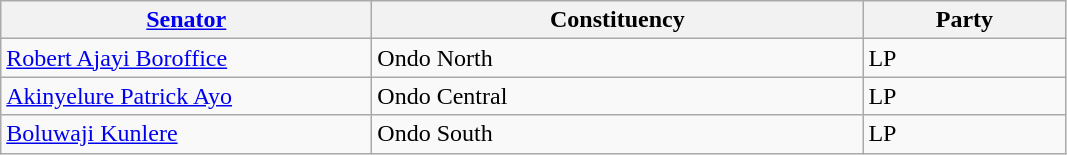<table class="wikitable sortable">
<tr>
<th style="width:15em"><a href='#'>Senator</a></th>
<th style="width:20em">Constituency</th>
<th style="width:8em">Party</th>
</tr>
<tr>
<td><a href='#'>Robert Ajayi Boroffice</a></td>
<td>Ondo North</td>
<td>LP</td>
</tr>
<tr>
<td><a href='#'>Akinyelure Patrick Ayo</a></td>
<td>Ondo Central</td>
<td>LP</td>
</tr>
<tr>
<td><a href='#'>Boluwaji Kunlere</a></td>
<td>Ondo South</td>
<td>LP</td>
</tr>
</table>
